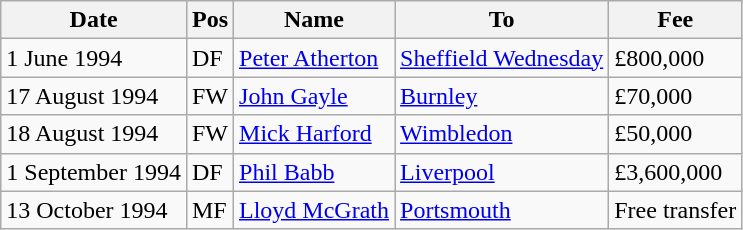<table class="wikitable">
<tr>
<th>Date</th>
<th>Pos</th>
<th>Name</th>
<th>To</th>
<th>Fee</th>
</tr>
<tr>
<td>1 June 1994</td>
<td>DF</td>
<td><a href='#'>Peter Atherton</a></td>
<td><a href='#'>Sheffield Wednesday</a></td>
<td>£800,000</td>
</tr>
<tr>
<td>17 August 1994</td>
<td>FW</td>
<td><a href='#'>John Gayle</a></td>
<td><a href='#'>Burnley</a></td>
<td>£70,000</td>
</tr>
<tr>
<td>18 August 1994</td>
<td>FW</td>
<td><a href='#'>Mick Harford</a></td>
<td><a href='#'>Wimbledon</a></td>
<td>£50,000</td>
</tr>
<tr>
<td>1 September 1994</td>
<td>DF</td>
<td><a href='#'>Phil Babb</a></td>
<td><a href='#'>Liverpool</a></td>
<td>£3,600,000</td>
</tr>
<tr>
<td>13 October 1994</td>
<td>MF</td>
<td><a href='#'>Lloyd McGrath</a></td>
<td><a href='#'>Portsmouth</a></td>
<td>Free transfer</td>
</tr>
</table>
